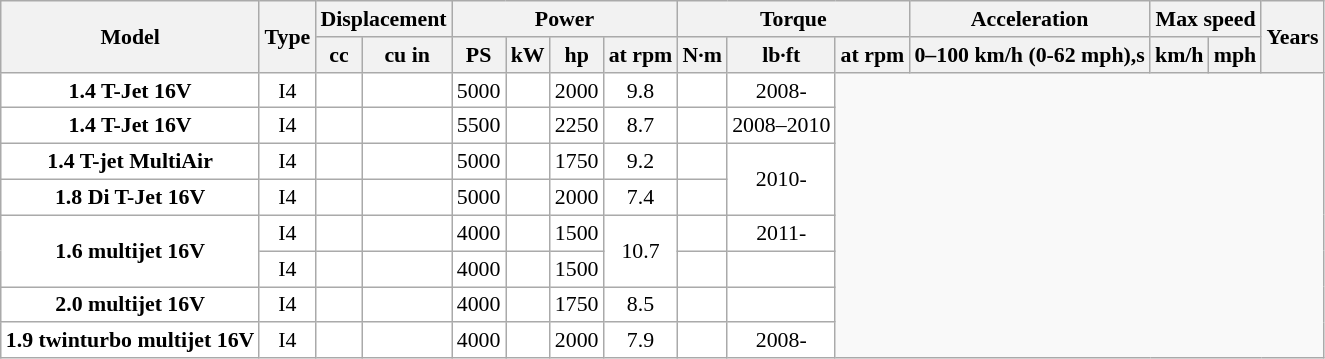<table class="wikitable" style="text-align:center; font-size:91%;">
<tr>
<th style="text-align:center; vertical-align:middle;" rowspan="2">Model</th>
<th style="text-align:center; vertical-align:middle;" rowspan="2">Type</th>
<th style="text-align:center; vertical-align:middle;" colspan="2">Displacement</th>
<th style="text-align:center; vertical-align:middle;" colspan="4">Power</th>
<th style="text-align:center; vertical-align:middle;" colspan="3">Torque </th>
<th style="text-align:center; vertical-align:middle;">Acceleration</th>
<th style="text-align:center; vertical-align:middle;" colspan="2">Max speed</th>
<th style="text-align:center; vertical-align:middle;" rowspan="2">Years</th>
</tr>
<tr>
<th style="text-align:center; vertical-align:middle;">cc</th>
<th style="text-align:center; vertical-align:middle;">cu in</th>
<th style="text-align:center; vertical-align:middle;">PS</th>
<th style="text-align:center; vertical-align:middle;">kW</th>
<th style="text-align:center; vertical-align:middle;">hp</th>
<th style="text-align:center; vertical-align:middle;">at rpm</th>
<th style="text-align:center; vertical-align:middle;">N·m</th>
<th style="text-align:center; vertical-align:middle;">lb·ft</th>
<th style="text-align:center; vertical-align:middle;">at rpm</th>
<th style="text-align:center; vertical-align:middle;">0–100 km/h (0-62 mph),s</th>
<th style="text-align:center; vertical-align:middle;">km/h</th>
<th style="text-align:center; vertical-align:middle;">mph</th>
</tr>
<tr style="background:#fff;">
<td><strong>1.4 T-Jet 16V</strong></td>
<td>I4</td>
<td></td>
<td></td>
<td>5000</td>
<td></td>
<td>2000</td>
<td>9.8</td>
<td></td>
<td>2008-</td>
</tr>
<tr style="background:#fff;">
<td><strong>1.4 T-Jet 16V</strong></td>
<td>I4</td>
<td></td>
<td></td>
<td>5500</td>
<td></td>
<td>2250</td>
<td>8.7</td>
<td></td>
<td>2008–2010</td>
</tr>
<tr style="background:#fff;">
<td><strong>1.4 T-jet MultiAir</strong></td>
<td>I4</td>
<td></td>
<td></td>
<td>5000</td>
<td></td>
<td>1750</td>
<td>9.2</td>
<td></td>
<td rowspan="2">2010-</td>
</tr>
<tr style="background:#fff;">
<td><strong>1.8 Di T-Jet 16V</strong></td>
<td>I4</td>
<td></td>
<td></td>
<td>5000</td>
<td></td>
<td>2000</td>
<td>7.4</td>
<td></td>
</tr>
<tr style="background:#fff;">
<td rowspan="2"><strong>1.6 multijet 16V</strong></td>
<td>I4</td>
<td></td>
<td></td>
<td>4000</td>
<td></td>
<td>1500</td>
<td rowspan="2">10.7</td>
<td></td>
<td>2011-</td>
</tr>
<tr style="background:#fff;">
<td>I4</td>
<td></td>
<td></td>
<td>4000</td>
<td></td>
<td>1500</td>
<td></td>
<td></td>
</tr>
<tr style="background:#fff;">
<td><strong>2.0 multijet 16V</strong></td>
<td>I4</td>
<td></td>
<td></td>
<td>4000</td>
<td></td>
<td>1750</td>
<td>8.5</td>
<td></td>
<td></td>
</tr>
<tr style="background:#fff;">
<td><strong>1.9 twinturbo multijet 16V</strong></td>
<td>I4</td>
<td></td>
<td></td>
<td>4000</td>
<td></td>
<td>2000</td>
<td>7.9</td>
<td></td>
<td>2008-</td>
</tr>
</table>
